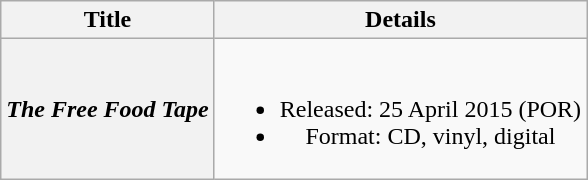<table class="wikitable plainrowheaders" style="text-align:center;">
<tr>
<th scope="col">Title</th>
<th scope="col">Details</th>
</tr>
<tr>
<th scope="row"><em>The Free Food Tape</em></th>
<td><br><ul><li>Released: 25 April 2015 <span>(POR)</span></li><li>Format: CD, vinyl, digital</li></ul></td>
</tr>
</table>
